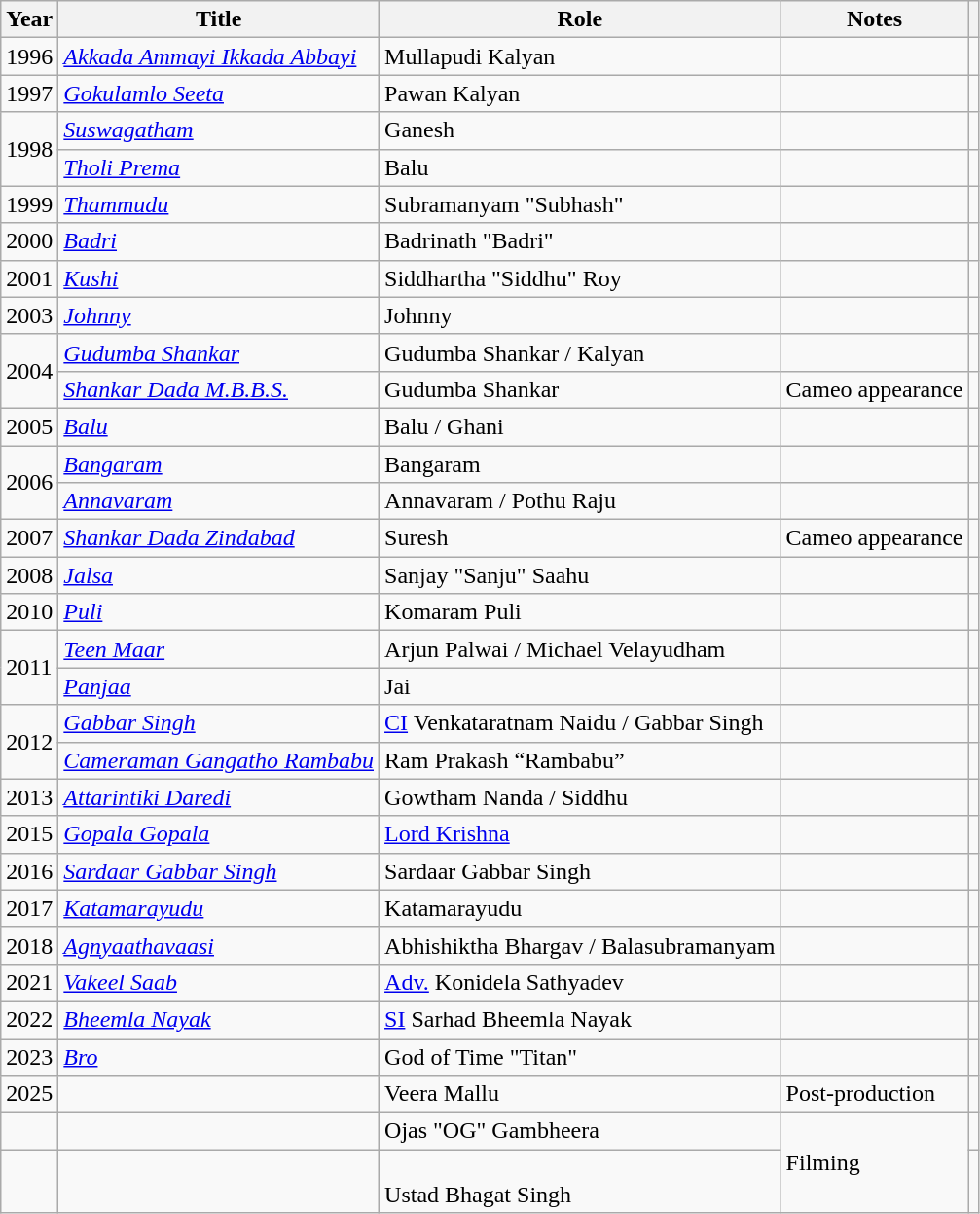<table class="wikitable plainrowheaders sortable">
<tr>
<th scope="col">Year</th>
<th scope="col">Title</th>
<th scope="col">Role</th>
<th scope="col" class="unsortable">Notes</th>
<th scope="col" class="unsortable"></th>
</tr>
<tr>
<td>1996</td>
<td><em><a href='#'>Akkada Ammayi Ikkada Abbayi</a></em></td>
<td>Mullapudi Kalyan</td>
<td></td>
<td></td>
</tr>
<tr>
<td>1997</td>
<td><em><a href='#'>Gokulamlo Seeta</a></em></td>
<td>Pawan Kalyan</td>
<td></td>
<td></td>
</tr>
<tr>
<td rowspan="2">1998</td>
<td><em><a href='#'>Suswagatham</a></em></td>
<td>Ganesh</td>
<td></td>
<td></td>
</tr>
<tr>
<td><em><a href='#'>Tholi Prema</a></em></td>
<td>Balu</td>
<td></td>
<td></td>
</tr>
<tr>
<td>1999</td>
<td><em><a href='#'>Thammudu</a></em></td>
<td>Subramanyam "Subhash"</td>
<td></td>
<td></td>
</tr>
<tr>
<td>2000</td>
<td><em><a href='#'>Badri</a></em></td>
<td>Badrinath "Badri"</td>
<td></td>
<td></td>
</tr>
<tr>
<td>2001</td>
<td><em><a href='#'>Kushi</a></em></td>
<td>Siddhartha "Siddhu" Roy</td>
<td></td>
<td></td>
</tr>
<tr>
<td>2003</td>
<td><em><a href='#'>Johnny</a></em></td>
<td>Johnny</td>
<td></td>
<td></td>
</tr>
<tr>
<td rowspan="2">2004</td>
<td><em><a href='#'>Gudumba Shankar</a></em></td>
<td>Gudumba Shankar / Kalyan</td>
<td></td>
<td></td>
</tr>
<tr>
<td><em><a href='#'>Shankar Dada M.B.B.S.</a></em></td>
<td>Gudumba Shankar</td>
<td>Cameo appearance</td>
<td></td>
</tr>
<tr>
<td>2005</td>
<td><em><a href='#'>Balu</a></em></td>
<td>Balu / Ghani</td>
<td></td>
<td></td>
</tr>
<tr>
<td rowspan="2">2006</td>
<td><em><a href='#'>Bangaram</a></em></td>
<td>Bangaram</td>
<td></td>
<td></td>
</tr>
<tr>
<td><em><a href='#'>Annavaram</a></em></td>
<td>Annavaram / Pothu Raju</td>
<td></td>
<td></td>
</tr>
<tr>
<td>2007</td>
<td><em><a href='#'>Shankar Dada Zindabad</a></em></td>
<td>Suresh</td>
<td>Cameo appearance</td>
<td></td>
</tr>
<tr>
<td>2008</td>
<td><em><a href='#'>Jalsa</a></em></td>
<td>Sanjay "Sanju" Saahu</td>
<td></td>
<td></td>
</tr>
<tr>
<td>2010</td>
<td><em><a href='#'>Puli</a></em></td>
<td>Komaram Puli</td>
<td></td>
<td></td>
</tr>
<tr>
<td rowspan="2">2011</td>
<td><em><a href='#'>Teen Maar</a></em></td>
<td>Arjun Palwai / Michael Velayudham</td>
<td></td>
<td></td>
</tr>
<tr>
<td><em><a href='#'>Panjaa</a></em></td>
<td>Jai</td>
<td></td>
<td></td>
</tr>
<tr>
<td rowspan="2">2012</td>
<td><em><a href='#'>Gabbar Singh</a></em></td>
<td><a href='#'>CI</a> Venkataratnam Naidu / Gabbar Singh</td>
<td></td>
<td></td>
</tr>
<tr>
<td><em><a href='#'>Cameraman Gangatho Rambabu</a></em></td>
<td>Ram Prakash “Rambabu”</td>
<td></td>
<td></td>
</tr>
<tr>
<td>2013</td>
<td><em><a href='#'>Attarintiki Daredi</a></em></td>
<td>Gowtham Nanda / Siddhu</td>
<td></td>
<td></td>
</tr>
<tr>
<td>2015</td>
<td><em><a href='#'>Gopala Gopala</a></em></td>
<td><a href='#'>Lord Krishna</a></td>
<td></td>
<td></td>
</tr>
<tr>
<td>2016</td>
<td><em><a href='#'>Sardaar Gabbar Singh</a></em></td>
<td>Sardaar Gabbar Singh</td>
<td></td>
<td></td>
</tr>
<tr>
<td>2017</td>
<td><em><a href='#'>Katamarayudu</a></em></td>
<td>Katamarayudu</td>
<td></td>
<td></td>
</tr>
<tr>
<td>2018</td>
<td><em><a href='#'>Agnyaathavaasi</a></em></td>
<td>Abhishiktha Bhargav / Balasubramanyam</td>
<td></td>
<td></td>
</tr>
<tr>
<td>2021</td>
<td><em><a href='#'>Vakeel Saab</a></em></td>
<td><a href='#'>Adv.</a> Konidela Sathyadev</td>
<td></td>
<td></td>
</tr>
<tr>
<td>2022</td>
<td><em><a href='#'>Bheemla Nayak</a></em></td>
<td><a href='#'>SI</a> Sarhad Bheemla Nayak</td>
<td></td>
<td></td>
</tr>
<tr>
<td>2023</td>
<td><em><a href='#'>Bro</a></em></td>
<td>God of Time "Titan"</td>
<td></td>
<td></td>
</tr>
<tr>
<td rowspan="1">2025</td>
<td></td>
<td>Veera Mallu</td>
<td>Post-production</td>
<td></td>
</tr>
<tr>
<td></td>
<td></td>
<td>Ojas "OG" Gambheera</td>
<td rowspan="2">Filming</td>
<td></td>
</tr>
<tr>
<td></td>
<td></td>
<td><br>Ustad Bhagat Singh</td>
<td></td>
</tr>
</table>
